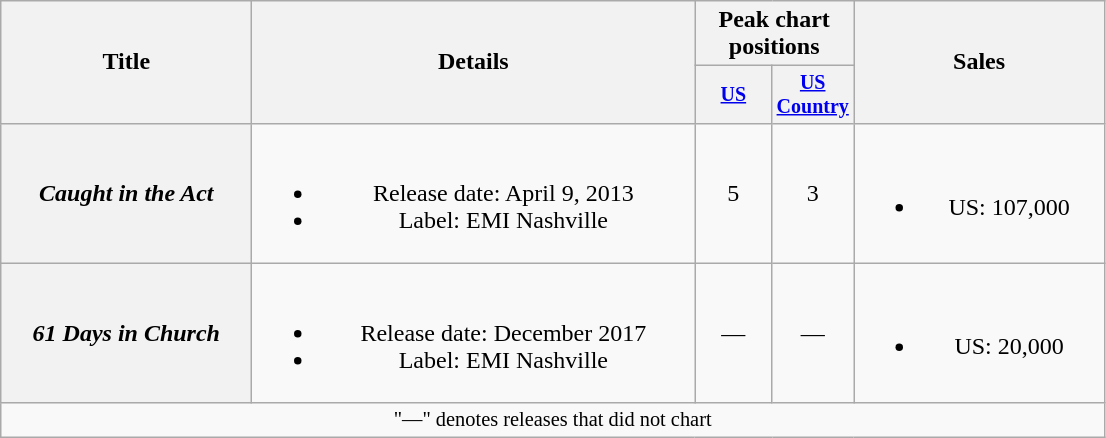<table class="wikitable plainrowheaders" style="text-align:center;">
<tr>
<th scope="col" rowspan="2" style="width:10em">Title</th>
<th scope="col" rowspan="2" style="width:18em;">Details</th>
<th scope="col" colspan="2">Peak chart<br>positions</th>
<th scope="col" rowspan="2" style="width:10em;">Sales</th>
</tr>
<tr style="font-size:smaller;">
<th scope="col" style="width:45px;"><a href='#'>US</a><br></th>
<th scope="col" style="width:45px;"><a href='#'>US Country</a><br></th>
</tr>
<tr>
<th scope="row"><em>Caught in the Act</em></th>
<td><br><ul><li>Release date: April 9, 2013</li><li>Label: EMI Nashville</li></ul></td>
<td>5</td>
<td>3</td>
<td><br><ul><li>US: 107,000</li></ul></td>
</tr>
<tr>
<th scope="row"><em>61 Days in Church</em></th>
<td><br><ul><li>Release date: December 2017</li><li>Label: EMI Nashville</li></ul></td>
<td>—</td>
<td>—</td>
<td><br><ul><li>US: 20,000</li></ul></td>
</tr>
<tr>
<td colspan="9" style="font-size:85%">"—" denotes releases that did not chart</td>
</tr>
</table>
